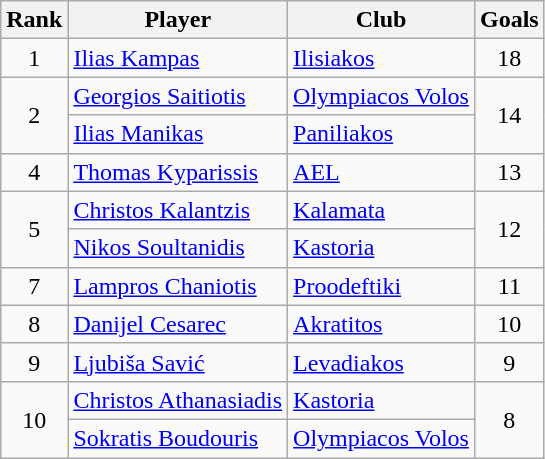<table class="wikitable" style="text-align:center">
<tr>
<th>Rank</th>
<th>Player</th>
<th>Club</th>
<th>Goals</th>
</tr>
<tr>
<td>1</td>
<td align="left"> <a href='#'>Ilias Kampas</a></td>
<td align="left"><a href='#'>Ilisiakos</a></td>
<td>18</td>
</tr>
<tr>
<td rowspan="2">2</td>
<td align="left"> <a href='#'>Georgios Saitiotis</a></td>
<td align="left"><a href='#'>Olympiacos Volos</a></td>
<td rowspan="2">14</td>
</tr>
<tr>
<td align="left"> <a href='#'>Ilias Manikas</a></td>
<td align="left"><a href='#'>Paniliakos</a></td>
</tr>
<tr>
<td>4</td>
<td align="left"> <a href='#'>Thomas Kyparissis</a></td>
<td align="left"><a href='#'>AEL</a></td>
<td>13</td>
</tr>
<tr>
<td rowspan="2">5</td>
<td align="left"> <a href='#'>Christos Kalantzis</a></td>
<td align="left"><a href='#'>Kalamata</a></td>
<td rowspan="2">12</td>
</tr>
<tr>
<td align="left"> <a href='#'>Nikos Soultanidis</a></td>
<td align="left"><a href='#'>Kastoria</a></td>
</tr>
<tr>
<td>7</td>
<td align="left"> <a href='#'>Lampros Chaniotis</a></td>
<td align="left"><a href='#'>Proodeftiki</a></td>
<td>11</td>
</tr>
<tr>
<td>8</td>
<td align="left"> <a href='#'>Danijel Cesarec</a></td>
<td align="left"><a href='#'>Akratitos</a></td>
<td>10</td>
</tr>
<tr>
<td>9</td>
<td align="left"> <a href='#'>Ljubiša Savić</a></td>
<td align="left"><a href='#'>Levadiakos</a></td>
<td>9</td>
</tr>
<tr>
<td rowspan="2">10</td>
<td align="left"> <a href='#'>Christos Athanasiadis</a></td>
<td align="left"><a href='#'>Kastoria</a></td>
<td rowspan="2">8</td>
</tr>
<tr>
<td align="left"> <a href='#'>Sokratis Boudouris</a></td>
<td align="left"><a href='#'>Olympiacos Volos</a></td>
</tr>
</table>
